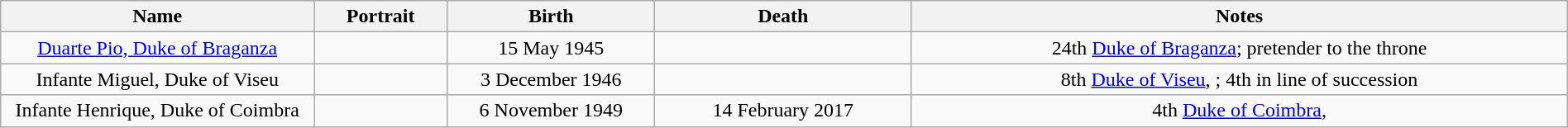<table style="text-align: center; width: 100%;" class="wikitable">
<tr>
<th style="width: 20%;">Name</th>
<th style="width: 100px;">Portrait</th>
<th style="width: 10em;">Birth</th>
<th>Death</th>
<th>Notes</th>
</tr>
<tr>
<td><a href='#'>Duarte Pio, Duke of Braganza</a></td>
<td></td>
<td>15 May 1945</td>
<td></td>
<td>24th <a href='#'>Duke of Braganza</a>; pretender to the throne</td>
</tr>
<tr>
<td>Infante Miguel, Duke of Viseu</td>
<td></td>
<td>3 December 1946</td>
<td></td>
<td>8th <a href='#'>Duke of Viseu</a>, ; 4th in line of succession</td>
</tr>
<tr>
<td>Infante Henrique, Duke of Coimbra</td>
<td></td>
<td>6 November 1949</td>
<td>14 February 2017</td>
<td>4th <a href='#'>Duke of Coimbra</a>, </td>
</tr>
</table>
